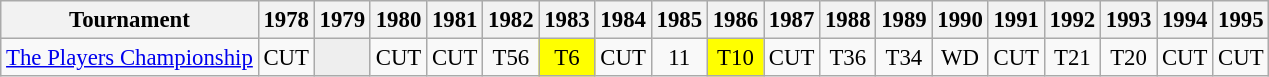<table class="wikitable" style="font-size:95%;text-align:center;">
<tr>
<th>Tournament</th>
<th>1978</th>
<th>1979</th>
<th>1980</th>
<th>1981</th>
<th>1982</th>
<th>1983</th>
<th>1984</th>
<th>1985</th>
<th>1986</th>
<th>1987</th>
<th>1988</th>
<th>1989</th>
<th>1990</th>
<th>1991</th>
<th>1992</th>
<th>1993</th>
<th>1994</th>
<th>1995</th>
</tr>
<tr>
<td align=left><a href='#'>The Players Championship</a></td>
<td>CUT</td>
<td style="background:#eeeeee;"></td>
<td>CUT</td>
<td>CUT</td>
<td>T56</td>
<td style="background:yellow;">T6</td>
<td>CUT</td>
<td>11</td>
<td style="background:yellow;">T10</td>
<td>CUT</td>
<td>T36</td>
<td>T34</td>
<td>WD</td>
<td>CUT</td>
<td>T21</td>
<td>T20</td>
<td>CUT</td>
<td>CUT</td>
</tr>
</table>
